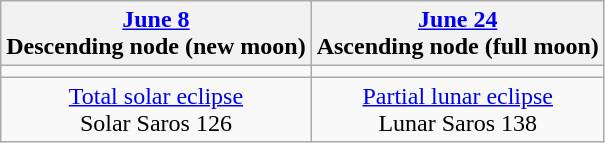<table class="wikitable">
<tr>
<th><a href='#'>June 8</a><br>Descending node (new moon)</th>
<th><a href='#'>June 24</a><br>Ascending node (full moon)</th>
</tr>
<tr>
<td></td>
<td></td>
</tr>
<tr align=center>
<td><a href='#'>Total solar eclipse</a><br>Solar Saros 126</td>
<td><a href='#'>Partial lunar eclipse</a><br>Lunar Saros 138</td>
</tr>
</table>
